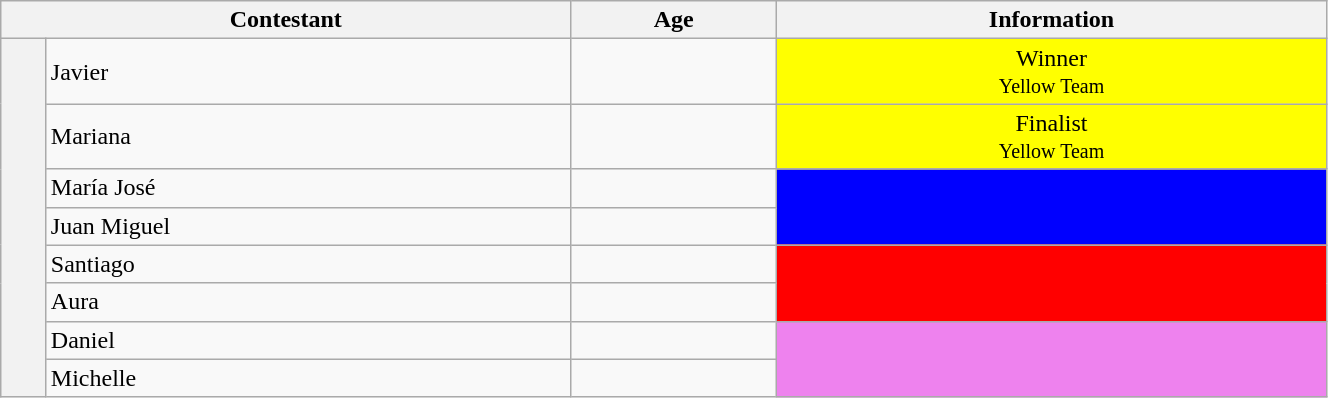<table class="wikitable" style="width:70%;">
<tr>
<th colspan="2">Contestant</th>
<th>Age</th>
<th>Information</th>
</tr>
<tr>
<th rowspan="8"></th>
<td> Javier</td>
<td></td>
<td style="background:yellow" align="center">Winner<br><small>Yellow Team</small></td>
</tr>
<tr>
<td> Mariana</td>
<td></td>
<td style="background:yellow" align="center">Finalist<br><small>Yellow Team</small></td>
</tr>
<tr>
<td> María José</td>
<td></td>
<td rowspan="2;" style="background:blue;"></td>
</tr>
<tr>
<td> Juan Miguel</td>
<td></td>
</tr>
<tr>
<td> Santiago</td>
<td></td>
<td rowspan="2;" style="background:red;"></td>
</tr>
<tr>
<td> Aura</td>
<td></td>
</tr>
<tr>
<td> Daniel</td>
<td></td>
<td rowspan="2;" style="background:violet;"></td>
</tr>
<tr>
<td> Michelle</td>
<td></td>
</tr>
</table>
